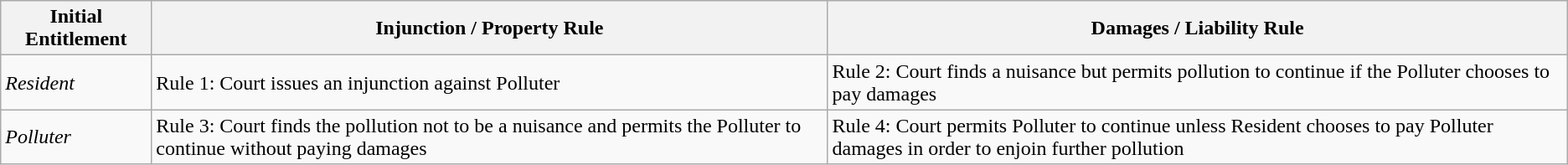<table class="wikitable">
<tr>
<th>Initial Entitlement</th>
<th>Injunction / Property Rule</th>
<th>Damages / Liability Rule</th>
</tr>
<tr>
<td><em>Resident</em></td>
<td>Rule 1: Court issues an injunction against Polluter</td>
<td>Rule 2: Court finds a nuisance but permits pollution to continue if the Polluter chooses to pay damages</td>
</tr>
<tr>
<td><em>Polluter</em></td>
<td>Rule 3: Court finds the pollution not to be a nuisance and permits the Polluter to continue without paying damages</td>
<td>Rule 4: Court permits Polluter to continue unless Resident chooses to pay Polluter damages in order to enjoin further pollution</td>
</tr>
</table>
